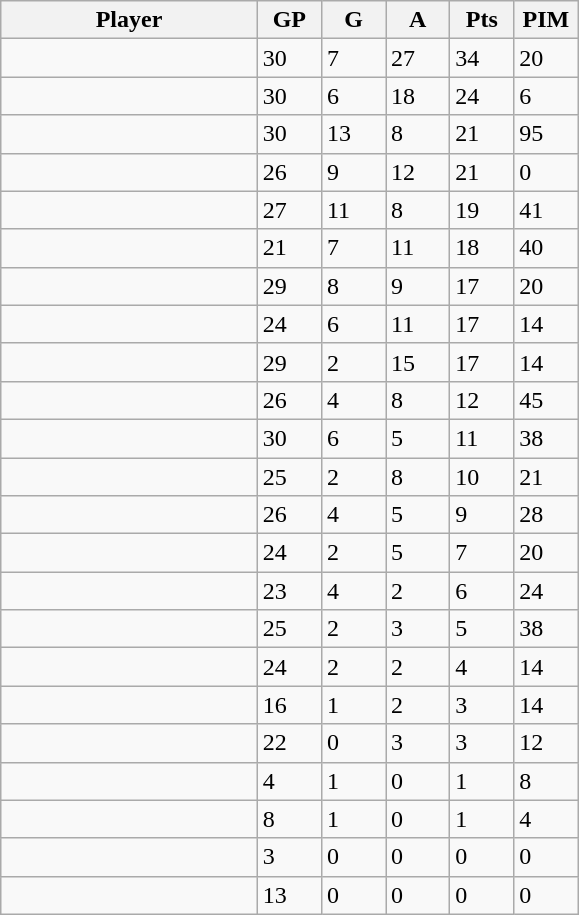<table class="wikitable sortable">
<tr align=center>
<th width="40%">Player</th>
<th width="10%">GP</th>
<th width="10%">G</th>
<th width="10%">A</th>
<th width="10%">Pts</th>
<th width="10%">PIM</th>
</tr>
<tr>
<td></td>
<td>30</td>
<td>7</td>
<td>27</td>
<td>34</td>
<td>20</td>
</tr>
<tr>
<td></td>
<td>30</td>
<td>6</td>
<td>18</td>
<td>24</td>
<td>6</td>
</tr>
<tr>
<td></td>
<td>30</td>
<td>13</td>
<td>8</td>
<td>21</td>
<td>95</td>
</tr>
<tr>
<td></td>
<td>26</td>
<td>9</td>
<td>12</td>
<td>21</td>
<td>0</td>
</tr>
<tr>
<td></td>
<td>27</td>
<td>11</td>
<td>8</td>
<td>19</td>
<td>41</td>
</tr>
<tr>
<td></td>
<td>21</td>
<td>7</td>
<td>11</td>
<td>18</td>
<td>40</td>
</tr>
<tr>
<td></td>
<td>29</td>
<td>8</td>
<td>9</td>
<td>17</td>
<td>20</td>
</tr>
<tr>
<td></td>
<td>24</td>
<td>6</td>
<td>11</td>
<td>17</td>
<td>14</td>
</tr>
<tr>
<td></td>
<td>29</td>
<td>2</td>
<td>15</td>
<td>17</td>
<td>14</td>
</tr>
<tr>
<td></td>
<td>26</td>
<td>4</td>
<td>8</td>
<td>12</td>
<td>45</td>
</tr>
<tr>
<td></td>
<td>30</td>
<td>6</td>
<td>5</td>
<td>11</td>
<td>38</td>
</tr>
<tr>
<td></td>
<td>25</td>
<td>2</td>
<td>8</td>
<td>10</td>
<td>21</td>
</tr>
<tr>
<td></td>
<td>26</td>
<td>4</td>
<td>5</td>
<td>9</td>
<td>28</td>
</tr>
<tr>
<td></td>
<td>24</td>
<td>2</td>
<td>5</td>
<td>7</td>
<td>20</td>
</tr>
<tr>
<td></td>
<td>23</td>
<td>4</td>
<td>2</td>
<td>6</td>
<td>24</td>
</tr>
<tr>
<td></td>
<td>25</td>
<td>2</td>
<td>3</td>
<td>5</td>
<td>38</td>
</tr>
<tr>
<td></td>
<td>24</td>
<td>2</td>
<td>2</td>
<td>4</td>
<td>14</td>
</tr>
<tr>
<td></td>
<td>16</td>
<td>1</td>
<td>2</td>
<td>3</td>
<td>14</td>
</tr>
<tr>
<td></td>
<td>22</td>
<td>0</td>
<td>3</td>
<td>3</td>
<td>12</td>
</tr>
<tr>
<td></td>
<td>4</td>
<td>1</td>
<td>0</td>
<td>1</td>
<td>8</td>
</tr>
<tr>
<td></td>
<td>8</td>
<td>1</td>
<td>0</td>
<td>1</td>
<td>4</td>
</tr>
<tr>
<td></td>
<td>3</td>
<td>0</td>
<td>0</td>
<td>0</td>
<td>0</td>
</tr>
<tr>
<td></td>
<td>13</td>
<td>0</td>
<td>0</td>
<td>0</td>
<td>0</td>
</tr>
</table>
